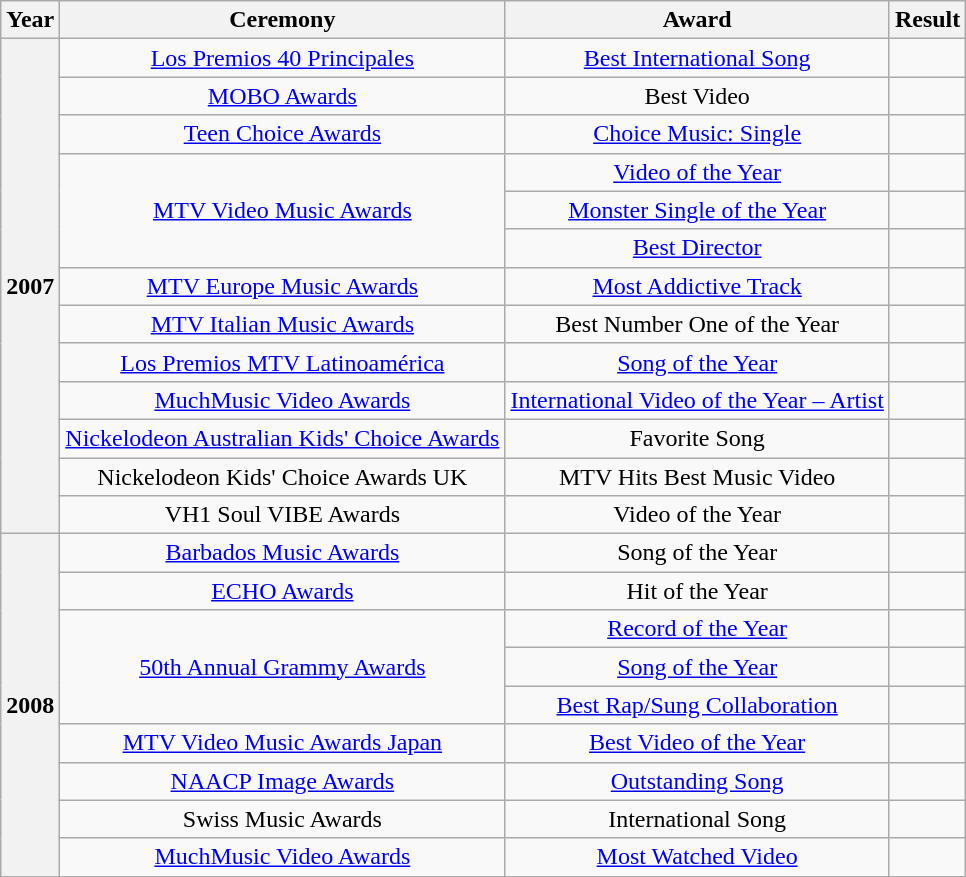<table class="wikitable plainrowheaders" style="text-align:center;">
<tr>
<th scope="col">Year</th>
<th scope="col">Ceremony</th>
<th scope="col">Award</th>
<th scope="col">Result</th>
</tr>
<tr>
<th scope rowspan="13">2007</th>
<td><a href='#'>Los Premios 40 Principales</a></td>
<td><a href='#'>Best International Song</a></td>
<td></td>
</tr>
<tr>
<td><a href='#'>MOBO Awards</a></td>
<td>Best Video</td>
<td></td>
</tr>
<tr>
<td><a href='#'>Teen Choice Awards</a></td>
<td><a href='#'>Choice Music: Single</a></td>
<td></td>
</tr>
<tr>
<td scope rowspan="3"><a href='#'>MTV Video Music Awards</a></td>
<td><a href='#'>Video of the Year</a></td>
<td></td>
</tr>
<tr>
<td><a href='#'>Monster Single of the Year</a></td>
<td></td>
</tr>
<tr>
<td><a href='#'>Best Director</a></td>
<td></td>
</tr>
<tr>
<td><a href='#'>MTV Europe Music Awards</a></td>
<td><a href='#'>Most Addictive Track</a></td>
<td></td>
</tr>
<tr>
<td><a href='#'>MTV Italian Music Awards</a></td>
<td>Best Number One of the Year</td>
<td></td>
</tr>
<tr>
<td><a href='#'>Los Premios MTV Latinoamérica</a></td>
<td><a href='#'>Song of the Year</a></td>
<td></td>
</tr>
<tr>
<td><a href='#'>MuchMusic Video Awards</a></td>
<td><a href='#'>International Video of the Year – Artist</a></td>
<td></td>
</tr>
<tr>
<td><a href='#'>Nickelodeon Australian Kids' Choice Awards</a></td>
<td>Favorite Song</td>
<td></td>
</tr>
<tr>
<td>Nickelodeon Kids' Choice Awards UK</td>
<td>MTV Hits Best Music Video</td>
<td></td>
</tr>
<tr>
<td>VH1 Soul VIBE Awards</td>
<td>Video of the Year</td>
<td></td>
</tr>
<tr>
<th scope rowspan="9">2008</th>
<td><a href='#'>Barbados Music Awards</a></td>
<td>Song of the Year</td>
<td></td>
</tr>
<tr>
<td><a href='#'>ECHO Awards</a></td>
<td>Hit of the Year</td>
<td></td>
</tr>
<tr>
<td scope rowspan="3"><a href='#'>50th Annual Grammy Awards</a></td>
<td><a href='#'>Record of the Year</a></td>
<td></td>
</tr>
<tr>
<td><a href='#'>Song of the Year</a></td>
<td></td>
</tr>
<tr>
<td><a href='#'>Best Rap/Sung Collaboration</a></td>
<td></td>
</tr>
<tr>
<td><a href='#'>MTV Video Music Awards Japan</a></td>
<td><a href='#'>Best Video of the Year</a></td>
<td></td>
</tr>
<tr>
<td><a href='#'>NAACP Image Awards</a></td>
<td><a href='#'>Outstanding Song</a></td>
<td></td>
</tr>
<tr>
<td>Swiss Music Awards</td>
<td>International Song</td>
<td></td>
</tr>
<tr>
<td><a href='#'>MuchMusic Video Awards</a></td>
<td><a href='#'>Most Watched Video</a></td>
<td></td>
</tr>
<tr>
</tr>
</table>
